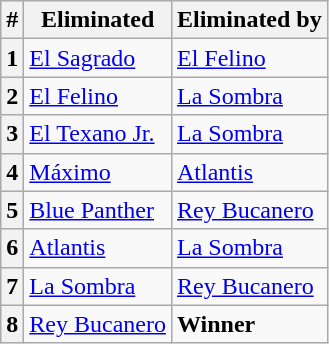<table class="wikitable sortable">
<tr>
<th scope="row">#</th>
<th scope="row">Eliminated</th>
<th scope="row">Eliminated by</th>
</tr>
<tr>
<th scope="row">1</th>
<td><a href='#'>El Sagrado</a></td>
<td><a href='#'>El Felino</a></td>
</tr>
<tr>
<th scope="row">2</th>
<td><a href='#'>El Felino</a></td>
<td><a href='#'>La Sombra</a></td>
</tr>
<tr>
<th scope="row">3</th>
<td><a href='#'>El Texano Jr.</a></td>
<td><a href='#'>La Sombra</a></td>
</tr>
<tr>
<th scope="row">4</th>
<td><a href='#'>Máximo</a></td>
<td><a href='#'>Atlantis</a></td>
</tr>
<tr>
<th scope="row">5</th>
<td><a href='#'>Blue Panther</a></td>
<td><a href='#'>Rey Bucanero</a></td>
</tr>
<tr>
<th scope="row">6</th>
<td><a href='#'>Atlantis</a></td>
<td><a href='#'>La Sombra</a></td>
</tr>
<tr>
<th scope="row">7</th>
<td><a href='#'>La Sombra</a></td>
<td><a href='#'>Rey Bucanero</a></td>
</tr>
<tr>
<th scope="row">8</th>
<td><a href='#'>Rey Bucanero</a></td>
<td><strong>Winner</strong></td>
</tr>
</table>
